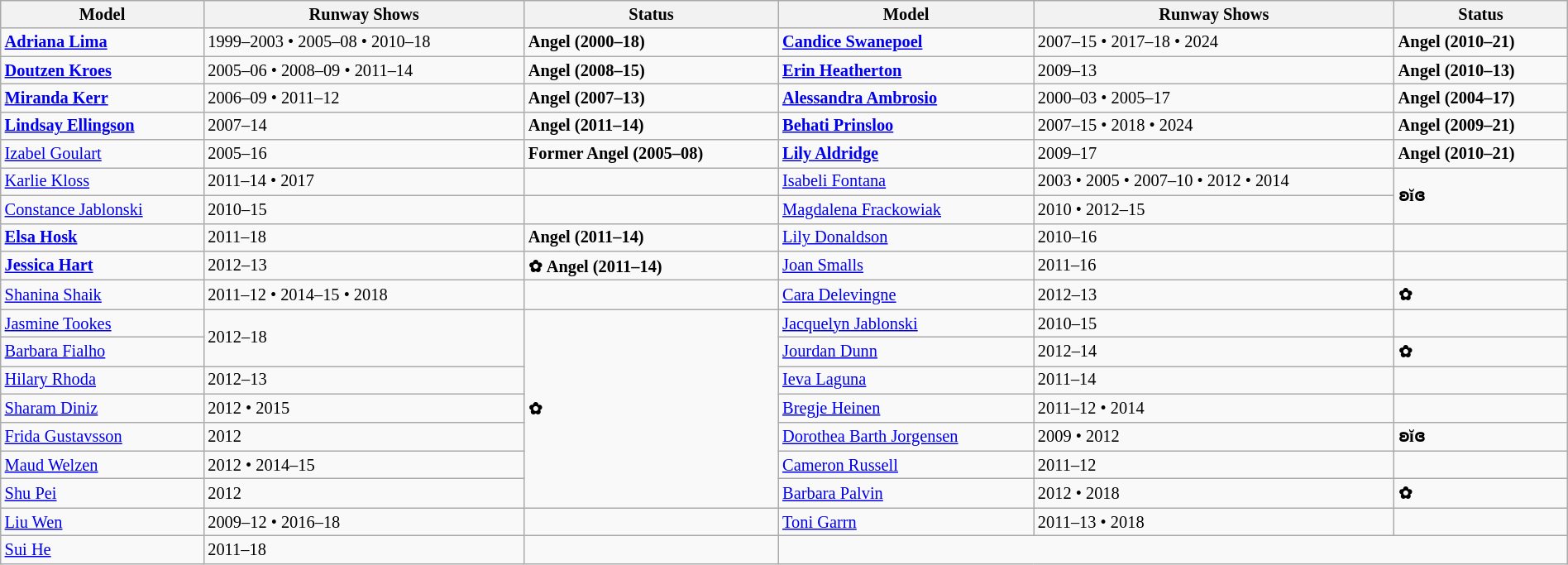<table class="sortable wikitable"  style="font-size:85%; width:100%;">
<tr>
<th style="text-align:center;">Model</th>
<th style="text-align:center;">Runway Shows</th>
<th style="text-align:center;">Status</th>
<th style="text-align:center;">Model</th>
<th style="text-align:center;">Runway Shows</th>
<th style="text-align:center;">Status</th>
</tr>
<tr>
<td><strong> <a href='#'>Adriana Lima</a></strong></td>
<td>1999–2003 • 2005–08 • 2010–18</td>
<td><strong> Angel (2000–18)</strong></td>
<td><strong> <a href='#'>Candice Swanepoel</a></strong></td>
<td>2007–15 • 2017–18 • 2024</td>
<td><strong> Angel (2010–21)</strong></td>
</tr>
<tr>
<td><strong> <a href='#'>Doutzen Kroes</a></strong></td>
<td>2005–06 • 2008–09 • 2011–14</td>
<td><strong> Angel (2008–15)</strong></td>
<td><strong> <a href='#'>Erin Heatherton</a></strong></td>
<td>2009–13</td>
<td><strong> Angel (2010–13)</strong></td>
</tr>
<tr>
<td><strong> <a href='#'>Miranda Kerr</a></strong></td>
<td>2006–09 • 2011–12</td>
<td><strong> Angel (2007–13)</strong></td>
<td><strong> <a href='#'>Alessandra Ambrosio</a> </strong></td>
<td>2000–03 • 2005–17</td>
<td><strong> Angel (2004–17)</strong></td>
</tr>
<tr>
<td><strong> <a href='#'>Lindsay Ellingson</a></strong></td>
<td>2007–14</td>
<td><strong> Angel (2011–14)</strong></td>
<td><strong> <a href='#'>Behati Prinsloo</a></strong></td>
<td>2007–15 • 2018 • 2024</td>
<td><strong> Angel (2009–21)</strong></td>
</tr>
<tr>
<td> <a href='#'>Izabel Goulart</a></td>
<td>2005–16</td>
<td><strong>Former  Angel (2005–08)</strong></td>
<td><strong> <a href='#'>Lily Aldridge</a></strong></td>
<td>2009–17</td>
<td><strong> Angel (2010–21)</strong></td>
</tr>
<tr>
<td> <a href='#'>Karlie Kloss</a></td>
<td>2011–14 • 2017</td>
<td></td>
<td> <a href='#'>Isabeli Fontana</a></td>
<td>2003 • 2005 • 2007–10 • 2012 •  2014</td>
<td rowspan="2"><strong>ʚĭɞ</strong></td>
</tr>
<tr>
<td> <a href='#'>Constance Jablonski</a></td>
<td>2010–15</td>
<td></td>
<td> <a href='#'>Magdalena Frackowiak</a></td>
<td>2010 • 2012–15</td>
</tr>
<tr>
<td><strong> <a href='#'>Elsa Hosk</a> </strong></td>
<td>2011–18</td>
<td><strong> Angel (2011–14)</strong></td>
<td> <a href='#'>Lily Donaldson</a></td>
<td>2010–16</td>
<td></td>
</tr>
<tr>
<td><strong> <a href='#'>Jessica Hart</a></strong></td>
<td>2012–13</td>
<td><strong>✿  Angel (2011–14)</strong></td>
<td> <a href='#'>Joan Smalls</a></td>
<td>2011–16</td>
<td></td>
</tr>
<tr>
<td> <a href='#'>Shanina Shaik</a></td>
<td>2011–12 • 2014–15 • 2018</td>
<td></td>
<td> <a href='#'>Cara Delevingne</a></td>
<td>2012–13</td>
<td><strong>✿</strong></td>
</tr>
<tr>
<td> <a href='#'>Jasmine Tookes</a></td>
<td rowspan="2">2012–18</td>
<td rowspan="7"><strong>✿</strong></td>
<td> <a href='#'>Jacquelyn Jablonski</a></td>
<td>2010–15</td>
<td></td>
</tr>
<tr>
<td> <a href='#'>Barbara Fialho</a></td>
<td> <a href='#'>Jourdan Dunn</a></td>
<td>2012–14</td>
<td><strong>✿</strong></td>
</tr>
<tr>
<td> <a href='#'>Hilary Rhoda</a></td>
<td>2012–13</td>
<td> <a href='#'>Ieva Laguna</a></td>
<td>2011–14</td>
<td></td>
</tr>
<tr>
<td> <a href='#'>Sharam Diniz</a></td>
<td>2012 • 2015</td>
<td> <a href='#'>Bregje Heinen</a></td>
<td>2011–12 • 2014</td>
<td></td>
</tr>
<tr>
<td> <a href='#'>Frida Gustavsson</a></td>
<td>2012</td>
<td> <a href='#'>Dorothea Barth Jorgensen</a></td>
<td>2009 • 2012</td>
<td><strong>ʚĭɞ</strong></td>
</tr>
<tr>
<td> <a href='#'>Maud Welzen</a></td>
<td>2012 • 2014–15</td>
<td> <a href='#'>Cameron Russell</a></td>
<td>2011–12</td>
<td></td>
</tr>
<tr>
<td> <a href='#'>Shu Pei</a></td>
<td>2012</td>
<td> <a href='#'>Barbara Palvin</a></td>
<td>2012 • 2018</td>
<td><strong>✿</strong></td>
</tr>
<tr>
<td> <a href='#'>Liu Wen</a></td>
<td>2009–12 • 2016–18</td>
<td></td>
<td> <a href='#'>Toni Garrn</a></td>
<td>2011–13 • 2018</td>
<td></td>
</tr>
<tr>
<td> <a href='#'>Sui He</a></td>
<td>2011–18</td>
<td></td>
<td colspan="3"></td>
</tr>
</table>
